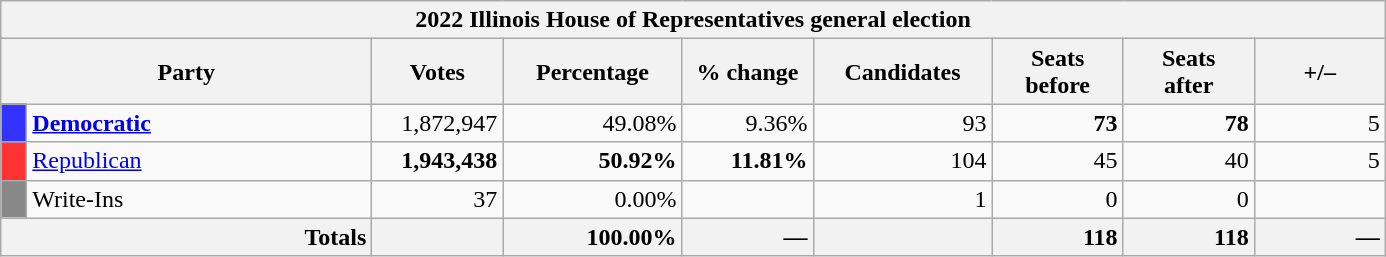<table class="wikitable">
<tr>
<th colspan="9">2022 Illinois House of Representatives general election</th>
</tr>
<tr style="text-align:center">
<th colspan=2 style="width: 15em">Party</th>
<th style="width: 5em">Votes</th>
<th style="width: 7em">Percentage</th>
<th style="width: 5em">% change</th>
<th style="width: 7em">Candidates</th>
<th style="width: 5em">Seats<br>before</th>
<th style="width: 5em">Seats<br>after</th>
<th style="width: 5em">+/–</th>
</tr>
<tr>
<th style="background-color:#3333FF; width: 3px"></th>
<td style="width: 130px" ><strong><a href='#'>Democratic</a></strong></td>
<td align="right">1,872,947</td>
<td align="right">49.08%</td>
<td align="right">9.36%</td>
<td align="right">93</td>
<td align="right" ><strong>73</strong></td>
<td align="right" ><strong>78</strong></td>
<td align="right" > 5</td>
</tr>
<tr>
<th style="background-color:#FF3333; width: 3px"></th>
<td style="width: 130px"><a href='#'>Republican</a></td>
<td style="text-align:right" ><strong>1,943,438</strong></td>
<td style="text-align:right" ><strong>50.92%</strong></td>
<td style="text-align:right" ><strong>11.81%</strong></td>
<td style="text-align:right">104</td>
<td style="text-align:right">45</td>
<td style="text-align:right">40</td>
<td align="right"> 5</td>
</tr>
<tr>
<th style="background:#888; width:3px;"></th>
<td style="width: 130px">Write-Ins</td>
<td style="text-align:right">37</td>
<td style="text-align:right">0.00%</td>
<td style="text-align:right"></td>
<td style="text-align:right">1</td>
<td style="text-align:right">0</td>
<td style="text-align:right">0</td>
<td style="text-align:right"></td>
</tr>
<tr>
<th colspan="2" style="text-align:right">Totals</th>
<th style="text-align:right"></th>
<th style="text-align:right">100.00%</th>
<th style="text-align:right">—</th>
<th style="text-align:right"></th>
<th style="text-align:right">118</th>
<th style="text-align:right">118</th>
<th style="text-align:right">—</th>
</tr>
</table>
